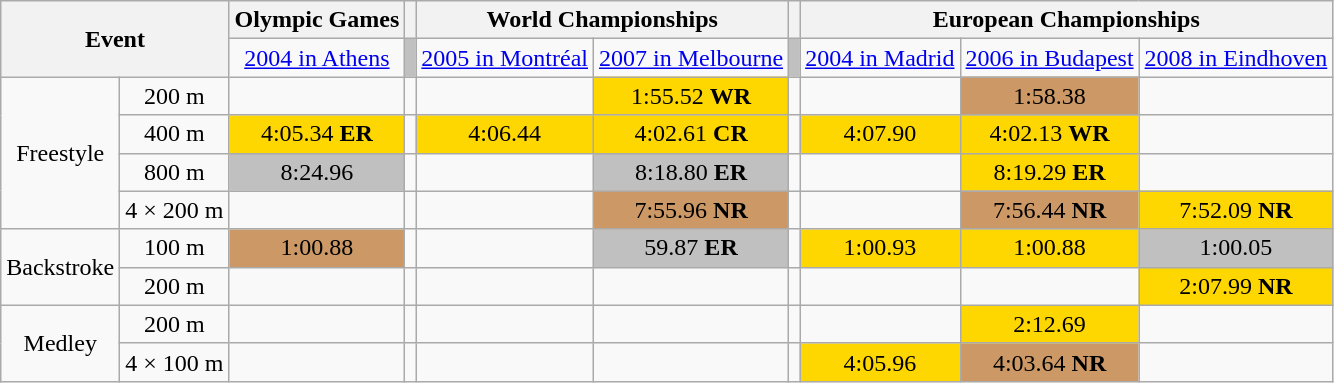<table class="wikitable">
<tr>
<th rowspan="2" colspan="2">Event</th>
<th>Olympic Games</th>
<th></th>
<th colspan="2">World Championships</th>
<th></th>
<th colspan="3">European Championships</th>
</tr>
<tr>
<td style="text-align:center;"><a href='#'>2004 in Athens</a> <br></td>
<td style="text-align:center; background:silver;"></td>
<td style="text-align:center;"><a href='#'>2005 in Montréal</a> <br></td>
<td style="text-align:center;"><a href='#'>2007 in Melbourne</a> <br></td>
<td style="text-align:center; background:silver;"></td>
<td style="text-align:center;"><a href='#'>2004 in Madrid</a> <br></td>
<td style="text-align:center;"><a href='#'>2006 in Budapest</a> <br></td>
<td style="text-align:center;"><a href='#'>2008 in Eindhoven</a> <br></td>
</tr>
<tr>
<td rowspan="4" style="text-align:center;">Freestyle</td>
<td style="text-align:center;">200 m</td>
<td></td>
<td style="text-align:center;"></td>
<td></td>
<td style="text-align:center; background:gold;">1:55.52 <strong>WR</strong></td>
<td></td>
<td></td>
<td style="text-align:center; background:#c96;">1:58.38</td>
<td></td>
</tr>
<tr>
<td style="text-align:center;">400 m</td>
<td style="text-align:center; background:gold;">4:05.34  <strong>ER</strong></td>
<td style="text-align:center;"></td>
<td style="text-align:center; background:gold;">4:06.44</td>
<td style="text-align:center; background:gold;">4:02.61  <strong>CR</strong></td>
<td style="text-align:center;"></td>
<td style="text-align:center; background:gold;">4:07.90</td>
<td style="text-align:center; background:gold;">4:02.13 <strong>WR</strong></td>
<td></td>
</tr>
<tr>
<td style="text-align:center;">800 m</td>
<td style="text-align:center; background:silver;">8:24.96</td>
<td style="text-align:center;"></td>
<td></td>
<td style="text-align:center; background:silver;">8:18.80 <strong>ER</strong></td>
<td></td>
<td></td>
<td style="text-align:center; background:gold;">8:19.29 <strong>ER</strong></td>
<td></td>
</tr>
<tr>
<td style="text-align:center;">4 × 200 m</td>
<td></td>
<td style="text-align:center;"></td>
<td></td>
<td style="text-align:center; background:#c96;">7:55.96 <strong>NR</strong></td>
<td></td>
<td></td>
<td style="text-align:center; background:#c96;">7:56.44 <strong>NR</strong></td>
<td style="text-align:center; background:gold;">7:52.09 <strong>NR</strong></td>
</tr>
<tr>
<td rowspan="2" style="text-align:center;">Backstroke</td>
<td style="text-align:center;">100 m</td>
<td style="text-align:center; background:#c96;">1:00.88</td>
<td></td>
<td></td>
<td style="text-align:center; background:silver;">59.87 <strong>ER</strong></td>
<td></td>
<td style="text-align:center; background:gold;">1:00.93</td>
<td style="text-align:center; background:gold;">1:00.88</td>
<td style="text-align:center; background:silver;">1:00.05</td>
</tr>
<tr>
<td style="text-align:center;">200 m</td>
<td style="text-align:center;"></td>
<td></td>
<td></td>
<td></td>
<td></td>
<td style="text-align:center;"></td>
<td style="text-align:center;"></td>
<td style="text-align:center; background:gold;">2:07.99 <strong>NR</strong></td>
</tr>
<tr>
<td rowspan="2" style="text-align:center;">Medley</td>
<td style="text-align:center;">200 m</td>
<td></td>
<td></td>
<td></td>
<td></td>
<td></td>
<td></td>
<td style="text-align:center; background:gold;">2:12.69</td>
<td></td>
</tr>
<tr>
<td style="text-align:center;">4 × 100 m</td>
<td></td>
<td></td>
<td></td>
<td></td>
<td></td>
<td style="text-align:center; background:gold;">4:05.96</td>
<td style="text-align:center; background:#c96;">4:03.64 <strong>NR</strong></td>
<td></td>
</tr>
</table>
